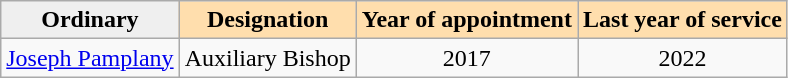<table class="wikitable">
<tr>
<th style="background: #efefef;">Ordinary</th>
<th style="background: #ffdead;">Designation</th>
<th style="background: #ffdead;">Year of appointment</th>
<th style="background: #ffdead;">Last year of service</th>
</tr>
<tr>
<td><a href='#'>Joseph Pamplany</a></td>
<td align="center">Auxiliary Bishop</td>
<td align="center">2017</td>
<td align="center">2022</td>
</tr>
</table>
